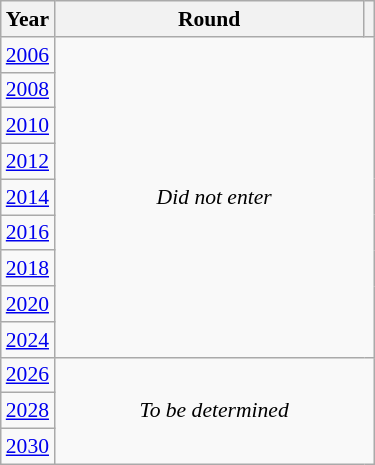<table class="wikitable" style="text-align: center; font-size:90%">
<tr>
<th>Year</th>
<th style="width:200px">Round</th>
<th></th>
</tr>
<tr>
<td><a href='#'>2006</a></td>
<td colspan="2" rowspan="9"><em>Did not enter</em></td>
</tr>
<tr>
<td><a href='#'>2008</a></td>
</tr>
<tr>
<td><a href='#'>2010</a></td>
</tr>
<tr>
<td><a href='#'>2012</a></td>
</tr>
<tr>
<td><a href='#'>2014</a></td>
</tr>
<tr>
<td><a href='#'>2016</a></td>
</tr>
<tr>
<td><a href='#'>2018</a></td>
</tr>
<tr>
<td><a href='#'>2020</a></td>
</tr>
<tr>
<td><a href='#'>2024</a></td>
</tr>
<tr>
<td><a href='#'>2026</a></td>
<td colspan="2" rowspan="3"><em>To be determined</em></td>
</tr>
<tr>
<td><a href='#'>2028</a></td>
</tr>
<tr>
<td><a href='#'>2030</a></td>
</tr>
</table>
